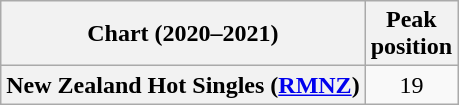<table class="wikitable plainrowheaders" style="text-align:center">
<tr>
<th scope="col">Chart (2020–2021)</th>
<th scope="col">Peak<br>position</th>
</tr>
<tr>
<th scope="row">New Zealand Hot Singles (<a href='#'>RMNZ</a>)</th>
<td>19</td>
</tr>
</table>
